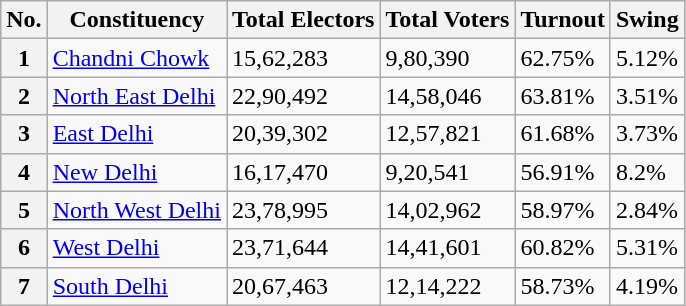<table class="wikitable sortable">
<tr>
<th>No.</th>
<th>Constituency</th>
<th>Total Electors</th>
<th>Total Voters</th>
<th>Turnout</th>
<th>Swing</th>
</tr>
<tr>
<th>1</th>
<td><a href='#'>Chandni Chowk</a></td>
<td>15,62,283</td>
<td>9,80,390</td>
<td>62.75%</td>
<td> 5.12%</td>
</tr>
<tr>
<th>2</th>
<td><a href='#'>North East Delhi</a></td>
<td>22,90,492</td>
<td>14,58,046</td>
<td>63.81%</td>
<td> 3.51%</td>
</tr>
<tr>
<th>3</th>
<td><a href='#'>East Delhi</a></td>
<td>20,39,302</td>
<td>12,57,821</td>
<td>61.68%</td>
<td> 3.73%</td>
</tr>
<tr>
<th>4</th>
<td><a href='#'>New Delhi</a></td>
<td>16,17,470</td>
<td>9,20,541</td>
<td>56.91%</td>
<td> 8.2%</td>
</tr>
<tr>
<th>5</th>
<td><a href='#'>North West Delhi</a></td>
<td>23,78,995</td>
<td>14,02,962</td>
<td>58.97%</td>
<td> 2.84%</td>
</tr>
<tr>
<th>6</th>
<td><a href='#'>West Delhi</a></td>
<td>23,71,644</td>
<td>14,41,601</td>
<td>60.82%</td>
<td> 5.31%</td>
</tr>
<tr>
<th>7</th>
<td><a href='#'>South Delhi</a></td>
<td>20,67,463</td>
<td>12,14,222</td>
<td>58.73%</td>
<td> 4.19%</td>
</tr>
</table>
